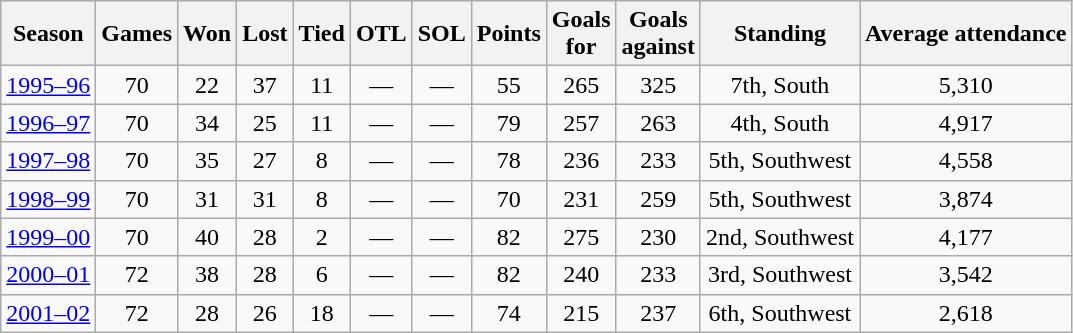<table class="wikitable" style="text-align:center">
<tr>
<th>Season</th>
<th>Games</th>
<th>Won</th>
<th>Lost</th>
<th>Tied</th>
<th>OTL</th>
<th>SOL</th>
<th>Points</th>
<th>Goals<br>for</th>
<th>Goals<br>against</th>
<th>Standing</th>
<th>Average attendance</th>
</tr>
<tr>
<td><a href='#'>1995–96</a></td>
<td>70</td>
<td>22</td>
<td>37</td>
<td>11</td>
<td>—</td>
<td>—</td>
<td>55</td>
<td>265</td>
<td>325</td>
<td>7th, South</td>
<td>5,310</td>
</tr>
<tr>
<td><a href='#'>1996–97</a></td>
<td>70</td>
<td>34</td>
<td>25</td>
<td>11</td>
<td>—</td>
<td>—</td>
<td>79</td>
<td>257</td>
<td>263</td>
<td>4th, South</td>
<td>4,917</td>
</tr>
<tr>
<td><a href='#'>1997–98</a></td>
<td>70</td>
<td>35</td>
<td>27</td>
<td>8</td>
<td>—</td>
<td>—</td>
<td>78</td>
<td>236</td>
<td>233</td>
<td>5th, Southwest</td>
<td>4,558</td>
</tr>
<tr>
<td><a href='#'>1998–99</a></td>
<td>70</td>
<td>31</td>
<td>31</td>
<td>8</td>
<td>—</td>
<td>—</td>
<td>70</td>
<td>231</td>
<td>259</td>
<td>5th, Southwest</td>
<td>3,874</td>
</tr>
<tr>
<td><a href='#'>1999–00</a></td>
<td>70</td>
<td>40</td>
<td>28</td>
<td>2</td>
<td>—</td>
<td>—</td>
<td>82</td>
<td>275</td>
<td>230</td>
<td>2nd, Southwest</td>
<td>4,177</td>
</tr>
<tr>
<td><a href='#'>2000–01</a></td>
<td>72</td>
<td>38</td>
<td>28</td>
<td>6</td>
<td>—</td>
<td>—</td>
<td>82</td>
<td>240</td>
<td>233</td>
<td>3rd, Southwest</td>
<td>3,542</td>
</tr>
<tr>
<td><a href='#'>2001–02</a></td>
<td>72</td>
<td>28</td>
<td>26</td>
<td>18</td>
<td>—</td>
<td>—</td>
<td>74</td>
<td>215</td>
<td>237</td>
<td>6th, Southwest</td>
<td>2,618</td>
</tr>
</table>
